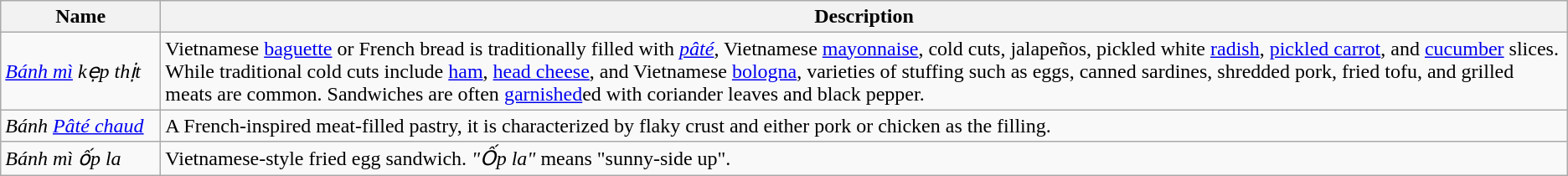<table class="wikitable">
<tr>
<th scope="col" style="width:120px;">Name</th>
<th>Description</th>
</tr>
<tr>
<td><em><a href='#'>Bánh mì</a> kẹp thịt</em></td>
<td>Vietnamese <a href='#'>baguette</a> or French bread is traditionally filled with <em><a href='#'>pâté</a></em>, Vietnamese <a href='#'>mayonnaise</a>, cold cuts, jalapeños, pickled white <a href='#'>radish</a>, <a href='#'>pickled carrot</a>, and <a href='#'>cucumber</a> slices. While traditional cold cuts include <a href='#'>ham</a>, <a href='#'>head cheese</a>, and Vietnamese <a href='#'>bologna</a>, varieties of stuffing such as eggs, canned sardines, shredded pork, fried tofu, and grilled meats are common. Sandwiches are often <a href='#'>garnished</a>ed with coriander leaves and black pepper.</td>
</tr>
<tr>
<td><em>Bánh <a href='#'>Pâté chaud</a></em></td>
<td>A French-inspired meat-filled pastry, it is characterized by flaky crust and either pork or chicken as the filling.</td>
</tr>
<tr>
<td><em>Bánh mì ốp la</em></td>
<td>Vietnamese-style fried egg sandwich. <em>"Ốp la"</em> means "sunny-side up".</td>
</tr>
</table>
